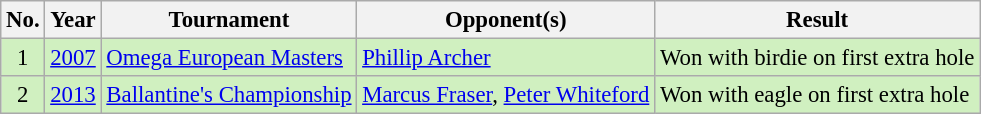<table class="wikitable" style="font-size:95%;">
<tr>
<th>No.</th>
<th>Year</th>
<th>Tournament</th>
<th>Opponent(s)</th>
<th>Result</th>
</tr>
<tr style="background:#D0F0C0;">
<td align=center>1</td>
<td><a href='#'>2007</a></td>
<td><a href='#'>Omega European Masters</a></td>
<td> <a href='#'>Phillip Archer</a></td>
<td>Won with birdie on first extra hole</td>
</tr>
<tr style="background:#D0F0C0;">
<td align=center>2</td>
<td><a href='#'>2013</a></td>
<td><a href='#'>Ballantine's Championship</a></td>
<td> <a href='#'>Marcus Fraser</a>,  <a href='#'>Peter Whiteford</a></td>
<td>Won with eagle on first extra hole</td>
</tr>
</table>
